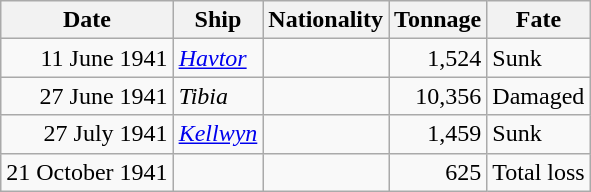<table class="wikitable sortable">
<tr>
<th !width="80px">Date</th>
<th !width="60px">Ship</th>
<th !width="90px">Nationality</th>
<th !width="25px">Tonnage</th>
<th !width="240px">Fate</th>
</tr>
<tr>
<td align="right">11 June 1941</td>
<td align="left"><em><a href='#'>Havtor</a></em></td>
<td align="left"></td>
<td align="right">1,524</td>
<td align="left">Sunk</td>
</tr>
<tr>
<td align="right">27 June 1941</td>
<td align="left"><em>Tibia</em></td>
<td align="left"></td>
<td align="right">10,356</td>
<td align="left">Damaged</td>
</tr>
<tr>
<td align="right">27 July 1941</td>
<td align="left"><em><a href='#'>Kellwyn</a></em></td>
<td align="left"></td>
<td align="right">1,459</td>
<td align="left">Sunk</td>
</tr>
<tr>
<td align="right">21 October 1941</td>
<td align="left"></td>
<td align="left"></td>
<td align="right">625</td>
<td align="left">Total loss</td>
</tr>
</table>
